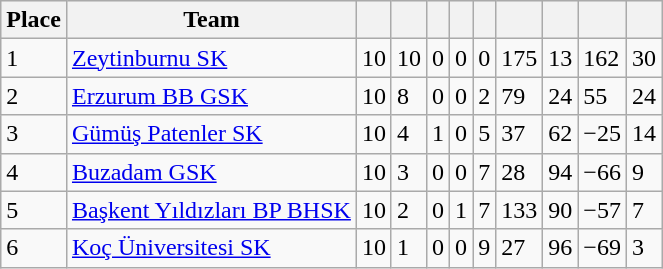<table class="wikitable">
<tr style="text-align:center; background:#f0f0f0;">
<th>Place</th>
<th>Team</th>
<th></th>
<th></th>
<th></th>
<th></th>
<th></th>
<th></th>
<th></th>
<th></th>
<th></th>
</tr>
<tr>
<td>1</td>
<td><a href='#'>Zeytinburnu SK</a></td>
<td>10</td>
<td>10</td>
<td>0</td>
<td>0</td>
<td>0</td>
<td>175</td>
<td>13</td>
<td>162</td>
<td>30</td>
</tr>
<tr>
<td>2</td>
<td><a href='#'>Erzurum BB GSK</a></td>
<td>10</td>
<td>8</td>
<td>0</td>
<td>0</td>
<td>2</td>
<td>79</td>
<td>24</td>
<td>55</td>
<td>24</td>
</tr>
<tr>
<td>3</td>
<td><a href='#'>Gümüş Patenler SK</a></td>
<td>10</td>
<td>4</td>
<td>1</td>
<td>0</td>
<td>5</td>
<td>37</td>
<td>62</td>
<td>−25</td>
<td>14</td>
</tr>
<tr>
<td>4</td>
<td><a href='#'>Buzadam GSK</a></td>
<td>10</td>
<td>3</td>
<td>0</td>
<td>0</td>
<td>7</td>
<td>28</td>
<td>94</td>
<td>−66</td>
<td>9</td>
</tr>
<tr>
<td>5</td>
<td><a href='#'>Başkent Yıldızları BP BHSK</a></td>
<td>10</td>
<td>2</td>
<td>0</td>
<td>1</td>
<td>7</td>
<td>133</td>
<td>90</td>
<td>−57</td>
<td>7</td>
</tr>
<tr>
<td>6</td>
<td><a href='#'>Koç Üniversitesi SK</a></td>
<td>10</td>
<td>1</td>
<td>0</td>
<td>0</td>
<td>9</td>
<td>27</td>
<td>96</td>
<td>−69</td>
<td>3</td>
</tr>
</table>
